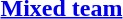<table>
<tr>
<th rowspan=2><a href='#'>Mixed team</a></th>
<td rowspan=2></td>
<td rowspan=2></td>
<td></td>
</tr>
<tr>
<td></td>
</tr>
</table>
